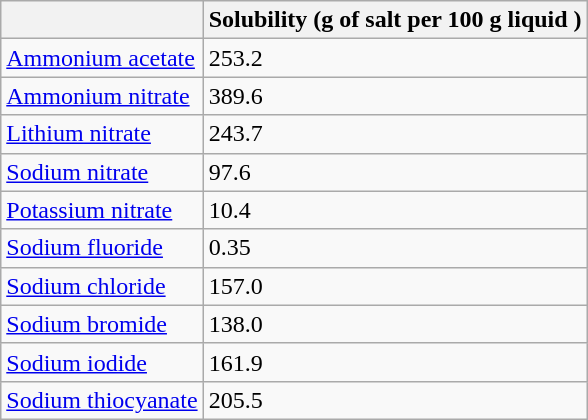<table class="wikitable">
<tr>
<th></th>
<th>Solubility (g of salt per 100 g liquid )</th>
</tr>
<tr>
<td><a href='#'>Ammonium acetate</a></td>
<td>253.2</td>
</tr>
<tr>
<td><a href='#'>Ammonium nitrate</a></td>
<td>389.6</td>
</tr>
<tr>
<td><a href='#'>Lithium nitrate</a></td>
<td>243.7</td>
</tr>
<tr>
<td><a href='#'>Sodium nitrate</a></td>
<td>97.6</td>
</tr>
<tr>
<td><a href='#'>Potassium nitrate</a></td>
<td>10.4</td>
</tr>
<tr>
<td><a href='#'>Sodium fluoride</a></td>
<td>0.35</td>
</tr>
<tr>
<td><a href='#'>Sodium chloride</a></td>
<td>157.0</td>
</tr>
<tr>
<td><a href='#'>Sodium bromide</a></td>
<td>138.0</td>
</tr>
<tr>
<td><a href='#'>Sodium iodide</a></td>
<td>161.9</td>
</tr>
<tr>
<td><a href='#'>Sodium thiocyanate</a></td>
<td>205.5</td>
</tr>
</table>
